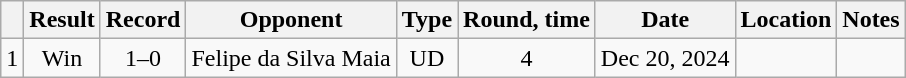<table class="wikitable" style="text-align:center">
<tr>
<th></th>
<th>Result</th>
<th>Record</th>
<th>Opponent</th>
<th>Type</th>
<th>Round, time</th>
<th>Date</th>
<th>Location</th>
<th>Notes</th>
</tr>
<tr>
<td>1</td>
<td>Win</td>
<td>1–0</td>
<td align=left>Felipe da Silva Maia</td>
<td>UD</td>
<td>4</td>
<td>Dec 20, 2024</td>
<td align=left></td>
<td align=left></td>
</tr>
</table>
